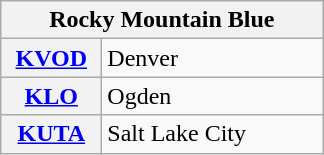<table class="wikitable">
<tr>
<th scope="col" colspan="2">Rocky Mountain Blue</th>
</tr>
<tr>
<th scope="row" style="width: 60px;"><a href='#'>KVOD</a></th>
<td style="width: 140px;">Denver</td>
</tr>
<tr>
<th scope="row"><a href='#'>KLO</a></th>
<td>Ogden</td>
</tr>
<tr>
<th scope="row"><a href='#'>KUTA</a></th>
<td>Salt Lake City</td>
</tr>
</table>
